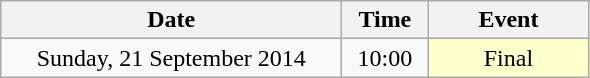<table class = "wikitable" style="text-align:center;">
<tr>
<th width=220>Date</th>
<th width=50>Time</th>
<th width=100>Event</th>
</tr>
<tr>
<td>Sunday, 21 September 2014</td>
<td>10:00</td>
<td bgcolor=ffffcc>Final</td>
</tr>
</table>
